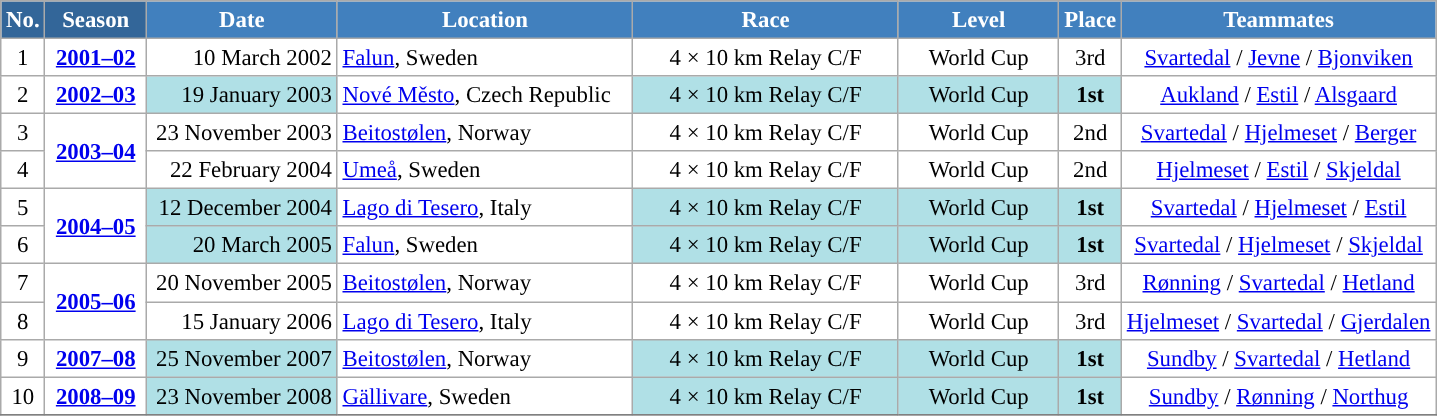<table class="wikitable sortable" style="font-size:95%; text-align:center; border:grey solid 1px; border-collapse:collapse; background:#ffffff;">
<tr style="background:#efefef;">
<th style="background-color:#369; color:white;">No.</th>
<th style="background-color:#369; color:white;">Season</th>
<th style="background-color:#4180be; color:white; width:120px;">Date</th>
<th style="background-color:#4180be; color:white; width:190px;">Location</th>
<th style="background-color:#4180be; color:white; width:170px;">Race</th>
<th style="background-color:#4180be; color:white; width:100px;">Level</th>
<th style="background-color:#4180be; color:white;">Place</th>
<th style="background-color:#4180be; color:white;">Teammates</th>
</tr>
<tr>
<td align=center>1</td>
<td rowspan=1 align=center><strong> <a href='#'>2001–02</a> </strong></td>
<td align=right>10 March 2002</td>
<td align=left> <a href='#'>Falun</a>, Sweden</td>
<td>4 × 10 km Relay C/F</td>
<td>World Cup</td>
<td>3rd</td>
<td><a href='#'>Svartedal</a> / <a href='#'>Jevne</a> / <a href='#'>Bjonviken</a></td>
</tr>
<tr>
<td align=center>2</td>
<td rowspan=1 align=center><strong><a href='#'>2002–03</a></strong></td>
<td bgcolor="#BOEOE6" align=right>19 January 2003</td>
<td align=left> <a href='#'>Nové Město</a>, Czech Republic</td>
<td bgcolor="#BOEOE6">4 × 10 km Relay C/F</td>
<td bgcolor="#BOEOE6">World Cup</td>
<td bgcolor="#BOEOE6"><strong>1st</strong></td>
<td><a href='#'>Aukland</a> / <a href='#'>Estil</a> / <a href='#'>Alsgaard</a></td>
</tr>
<tr>
<td align=center>3</td>
<td rowspan=2 align=center><strong> <a href='#'>2003–04</a> </strong></td>
<td align=right>23 November 2003</td>
<td align=left> <a href='#'>Beitostølen</a>, Norway</td>
<td>4 × 10 km Relay C/F</td>
<td>World Cup</td>
<td>2nd</td>
<td><a href='#'>Svartedal</a> / <a href='#'>Hjelmeset</a> / <a href='#'>Berger</a></td>
</tr>
<tr>
<td align=center>4</td>
<td align=right>22 February 2004</td>
<td align=left> <a href='#'>Umeå</a>, Sweden</td>
<td>4 × 10 km Relay C/F</td>
<td>World Cup</td>
<td>2nd</td>
<td><a href='#'>Hjelmeset</a> / <a href='#'>Estil</a> / <a href='#'>Skjeldal</a></td>
</tr>
<tr>
<td align=center>5</td>
<td rowspan=2 align=center><strong><a href='#'>2004–05</a></strong></td>
<td bgcolor="#BOEOE6" align=right>12 December 2004</td>
<td align=left> <a href='#'>Lago di Tesero</a>, Italy</td>
<td bgcolor="#BOEOE6">4 × 10 km Relay C/F</td>
<td bgcolor="#BOEOE6">World Cup</td>
<td bgcolor="#BOEOE6"><strong>1st</strong></td>
<td><a href='#'>Svartedal</a> / <a href='#'>Hjelmeset</a> / <a href='#'>Estil</a></td>
</tr>
<tr>
<td align=center>6</td>
<td bgcolor="#BOEOE6" align=right>20 March 2005</td>
<td align=left> <a href='#'>Falun</a>, Sweden</td>
<td bgcolor="#BOEOE6">4 × 10 km Relay C/F</td>
<td bgcolor="#BOEOE6">World Cup</td>
<td bgcolor="#BOEOE6"><strong>1st</strong></td>
<td><a href='#'>Svartedal</a> / <a href='#'>Hjelmeset</a> / <a href='#'>Skjeldal</a></td>
</tr>
<tr>
<td align=center>7</td>
<td rowspan=2 align=center><strong> <a href='#'>2005–06</a> </strong></td>
<td align=right>20 November 2005</td>
<td align=left> <a href='#'>Beitostølen</a>, Norway</td>
<td>4 × 10 km Relay C/F</td>
<td>World Cup</td>
<td>3rd</td>
<td><a href='#'>Rønning</a> / <a href='#'>Svartedal</a> / <a href='#'>Hetland</a></td>
</tr>
<tr>
<td align=center>8</td>
<td align=right>15 January 2006</td>
<td align=left> <a href='#'>Lago di Tesero</a>, Italy</td>
<td>4 × 10 km Relay C/F</td>
<td>World Cup</td>
<td>3rd</td>
<td><a href='#'>Hjelmeset</a> / <a href='#'>Svartedal</a> / <a href='#'>Gjerdalen</a></td>
</tr>
<tr>
<td align=center>9</td>
<td rowspan=1 align=center><strong><a href='#'>2007–08</a></strong></td>
<td bgcolor="#BOEOE6" align=right>25 November 2007</td>
<td align=left> <a href='#'>Beitostølen</a>, Norway</td>
<td bgcolor="#BOEOE6">4 × 10 km Relay C/F</td>
<td bgcolor="#BOEOE6">World Cup</td>
<td bgcolor="#BOEOE6"><strong>1st</strong></td>
<td><a href='#'>Sundby</a> / <a href='#'>Svartedal</a>  / <a href='#'>Hetland</a></td>
</tr>
<tr>
<td align=center>10</td>
<td rowspan=1 align=center><strong><a href='#'>2008–09</a></strong></td>
<td bgcolor="#BOEOE6" align=right>23 November 2008</td>
<td align=left> <a href='#'>Gällivare</a>, Sweden</td>
<td bgcolor="#BOEOE6">4 × 10 km Relay C/F</td>
<td bgcolor="#BOEOE6">World Cup</td>
<td bgcolor="#BOEOE6"><strong>1st</strong></td>
<td><a href='#'>Sundby</a> / <a href='#'>Rønning</a> / <a href='#'>Northug</a></td>
</tr>
<tr>
</tr>
</table>
